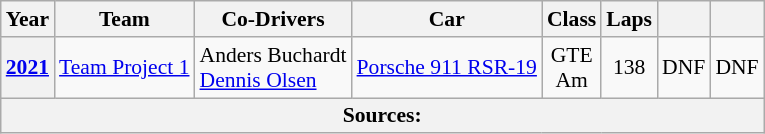<table class="wikitable" style="text-align:center; font-size:90%">
<tr>
<th>Year</th>
<th>Team</th>
<th>Co-Drivers</th>
<th>Car</th>
<th>Class</th>
<th>Laps</th>
<th></th>
<th></th>
</tr>
<tr>
<th><a href='#'>2021</a></th>
<td align="left"> <a href='#'>Team Project 1</a></td>
<td align="left"> Anders Buchardt<br> <a href='#'>Dennis Olsen</a></td>
<td align="left"><a href='#'>Porsche 911 RSR-19</a></td>
<td>GTE<br>Am</td>
<td>138</td>
<td>DNF</td>
<td>DNF</td>
</tr>
<tr>
<th colspan="8">Sources:</th>
</tr>
</table>
